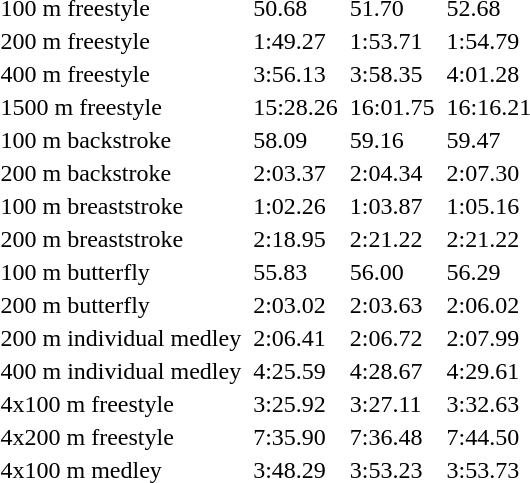<table>
<tr>
<td>100 m freestyle</td>
<td></td>
<td>50.68</td>
<td></td>
<td>51.70</td>
<td></td>
<td>52.68</td>
</tr>
<tr>
<td>200 m freestyle</td>
<td></td>
<td>1:49.27</td>
<td></td>
<td>1:53.71</td>
<td></td>
<td>1:54.79</td>
</tr>
<tr>
<td>400 m freestyle</td>
<td></td>
<td>3:56.13</td>
<td></td>
<td>3:58.35</td>
<td></td>
<td>4:01.28</td>
</tr>
<tr>
<td>1500 m freestyle</td>
<td></td>
<td>15:28.26</td>
<td></td>
<td>16:01.75</td>
<td></td>
<td>16:16.21</td>
</tr>
<tr>
<td>100 m backstroke</td>
<td></td>
<td>58.09</td>
<td></td>
<td>59.16</td>
<td></td>
<td>59.47</td>
</tr>
<tr>
<td>200 m backstroke</td>
<td></td>
<td>2:03.37</td>
<td></td>
<td>2:04.34</td>
<td></td>
<td>2:07.30</td>
</tr>
<tr>
<td>100 m breaststroke</td>
<td></td>
<td>1:02.26</td>
<td></td>
<td>1:03.87</td>
<td></td>
<td>1:05.16</td>
</tr>
<tr>
<td>200 m breaststroke</td>
<td></td>
<td>2:18.95</td>
<td></td>
<td>2:21.22</td>
<td></td>
<td>2:21.22</td>
</tr>
<tr>
<td>100 m butterfly</td>
<td></td>
<td>55.83</td>
<td></td>
<td>56.00</td>
<td></td>
<td>56.29</td>
</tr>
<tr>
<td>200 m butterfly</td>
<td></td>
<td>2:03.02</td>
<td></td>
<td>2:03.63</td>
<td></td>
<td>2:06.02</td>
</tr>
<tr>
<td>200 m individual medley</td>
<td></td>
<td>2:06.41</td>
<td></td>
<td>2:06.72</td>
<td></td>
<td>2:07.99</td>
</tr>
<tr>
<td>400 m individual medley</td>
<td></td>
<td>4:25.59</td>
<td></td>
<td>4:28.67</td>
<td></td>
<td>4:29.61</td>
</tr>
<tr>
<td>4x100 m freestyle</td>
<td></td>
<td>3:25.92</td>
<td></td>
<td>3:27.11</td>
<td></td>
<td>3:32.63</td>
</tr>
<tr>
<td>4x200 m freestyle</td>
<td></td>
<td>7:35.90</td>
<td></td>
<td>7:36.48</td>
<td></td>
<td>7:44.50</td>
</tr>
<tr>
<td>4x100 m medley</td>
<td></td>
<td>3:48.29</td>
<td></td>
<td>3:53.23</td>
<td></td>
<td>3:53.73</td>
</tr>
</table>
